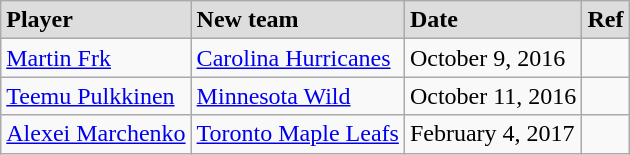<table class="wikitable">
<tr style="background:#ddd;">
<td><strong>Player</strong></td>
<td><strong>New team</strong></td>
<td><strong>Date</strong></td>
<td><strong>Ref</strong></td>
</tr>
<tr>
<td><a href='#'>Martin Frk</a></td>
<td><a href='#'>Carolina Hurricanes</a></td>
<td>October 9, 2016</td>
<td></td>
</tr>
<tr>
<td><a href='#'>Teemu Pulkkinen</a></td>
<td><a href='#'>Minnesota Wild</a></td>
<td>October 11, 2016</td>
<td></td>
</tr>
<tr>
<td><a href='#'>Alexei Marchenko</a></td>
<td><a href='#'>Toronto Maple Leafs</a></td>
<td>February 4, 2017</td>
<td></td>
</tr>
</table>
